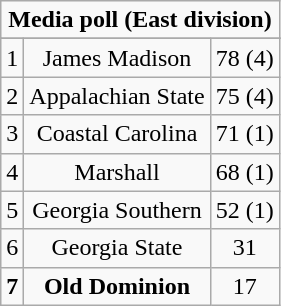<table class="wikitable" style="display: inline-table;">
<tr>
<td align="center" Colspan="3"><strong>Media poll (East division)</strong></td>
</tr>
<tr align="center">
</tr>
<tr align="center">
<td>1</td>
<td>James Madison</td>
<td>78 (4)</td>
</tr>
<tr align="center">
<td>2</td>
<td>Appalachian State</td>
<td>75 (4)</td>
</tr>
<tr align="center">
<td>3</td>
<td>Coastal Carolina</td>
<td>71 (1)</td>
</tr>
<tr align="center">
<td>4</td>
<td>Marshall</td>
<td>68 (1)</td>
</tr>
<tr align="center">
<td>5</td>
<td>Georgia Southern</td>
<td>52 (1)</td>
</tr>
<tr align="center">
<td>6</td>
<td>Georgia State</td>
<td>31</td>
</tr>
<tr align="center">
<td><strong>7</strong></td>
<td><strong>Old Dominion</strong></td>
<td>17</td>
</tr>
</table>
